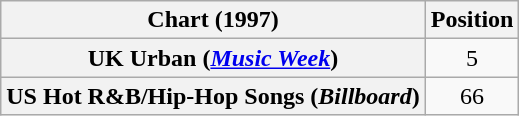<table class="wikitable plainrowheaders" style="text-align:center">
<tr>
<th scope="col">Chart (1997)</th>
<th scope="col">Position</th>
</tr>
<tr>
<th scope="row">UK Urban (<em><a href='#'>Music Week</a></em>)</th>
<td>5</td>
</tr>
<tr>
<th scope="row">US Hot R&B/Hip-Hop Songs (<em>Billboard</em>)</th>
<td>66</td>
</tr>
</table>
